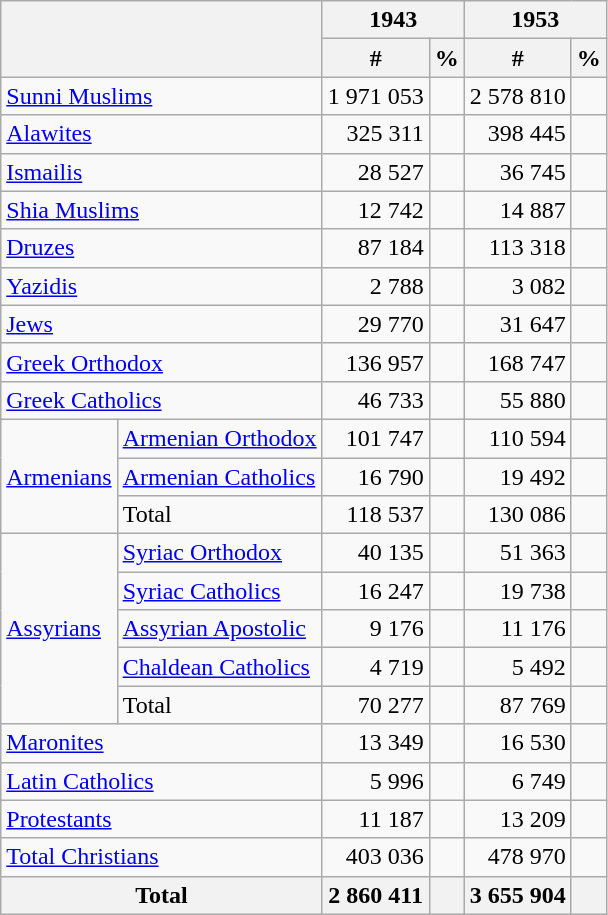<table class="wikitable sortable">
<tr>
<th colspan=2 rowspan=2></th>
<th colspan=2>1943</th>
<th colspan=2>1953</th>
</tr>
<tr>
<th>#</th>
<th>%</th>
<th>#</th>
<th>%</th>
</tr>
<tr>
<td colspan="2"><a href='#'>Sunni Muslims</a></td>
<td align="right">1 971 053</td>
<td></td>
<td align="right">2 578 810</td>
<td></td>
</tr>
<tr>
<td colspan="2"><a href='#'>Alawites</a></td>
<td align="right">325 311</td>
<td></td>
<td align="right">398 445</td>
<td></td>
</tr>
<tr>
<td colspan="2"><a href='#'>Ismailis</a></td>
<td align="right">28 527</td>
<td></td>
<td align="right">36 745</td>
<td></td>
</tr>
<tr>
<td colspan="2"><a href='#'>Shia Muslims</a></td>
<td align="right">12 742</td>
<td></td>
<td align="right">14 887</td>
<td></td>
</tr>
<tr>
<td colspan="2"><a href='#'>Druzes</a></td>
<td align="right">87 184</td>
<td></td>
<td align="right">113 318</td>
<td></td>
</tr>
<tr>
<td colspan="2"><a href='#'>Yazidis</a></td>
<td align="right">2 788</td>
<td></td>
<td align="right">3 082</td>
<td></td>
</tr>
<tr>
<td colspan="2"><a href='#'>Jews</a></td>
<td align="right">29 770</td>
<td></td>
<td align="right">31 647</td>
<td></td>
</tr>
<tr>
<td colspan="2"><a href='#'>Greek Orthodox</a></td>
<td align="right">136 957</td>
<td></td>
<td align="right">168 747</td>
<td></td>
</tr>
<tr>
<td colspan="2"><a href='#'>Greek Catholics</a></td>
<td align="right">46 733</td>
<td></td>
<td align="right">55 880</td>
<td></td>
</tr>
<tr>
<td rowspan="3"><a href='#'>Armenians</a></td>
<td><a href='#'>Armenian Orthodox</a></td>
<td align="right">101 747</td>
<td></td>
<td align="right">110 594</td>
<td></td>
</tr>
<tr>
<td><a href='#'>Armenian Catholics</a></td>
<td align="right">16 790</td>
<td></td>
<td align="right">19 492</td>
<td></td>
</tr>
<tr>
<td>Total</td>
<td align="right">118 537</td>
<td></td>
<td align="right">130 086</td>
<td></td>
</tr>
<tr>
<td rowspan="5"><a href='#'>Assyrians</a></td>
<td><a href='#'>Syriac Orthodox</a></td>
<td align="right">40 135</td>
<td></td>
<td align="right">51 363</td>
<td></td>
</tr>
<tr>
<td><a href='#'>Syriac Catholics</a></td>
<td align="right">16 247</td>
<td></td>
<td align="right">19 738</td>
<td></td>
</tr>
<tr>
<td><a href='#'>Assyrian Apostolic</a></td>
<td align="right">9 176</td>
<td></td>
<td align="right">11 176</td>
<td></td>
</tr>
<tr>
<td><a href='#'>Chaldean Catholics</a></td>
<td align="right">4 719</td>
<td></td>
<td align="right">5 492</td>
<td></td>
</tr>
<tr>
<td>Total</td>
<td align="right">70 277</td>
<td></td>
<td align="right">87 769</td>
<td></td>
</tr>
<tr>
<td colspan="2"><a href='#'>Maronites</a></td>
<td align="right">13 349</td>
<td></td>
<td align="right">16 530</td>
<td></td>
</tr>
<tr>
<td colspan="2"><a href='#'>Latin Catholics</a></td>
<td align="right">5 996</td>
<td></td>
<td align="right">6 749</td>
<td></td>
</tr>
<tr>
<td colspan="2"><a href='#'>Protestants</a></td>
<td align="right">11 187</td>
<td></td>
<td align="right">13 209</td>
<td></td>
</tr>
<tr>
<td colspan="2"><a href='#'>Total Christians</a></td>
<td align="right">403 036</td>
<td></td>
<td align="right">478 970</td>
<td></td>
</tr>
<tr>
<th colspan="2">Total</th>
<th align="right">2 860 411</th>
<th></th>
<th align="right">3 655 904</th>
<th></th>
</tr>
</table>
